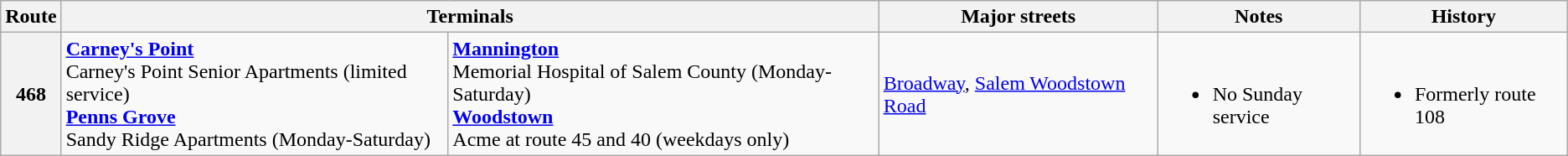<table class="wikitable">
<tr>
<th>Route</th>
<th colspan=2>Terminals</th>
<th>Major streets</th>
<th>Notes</th>
<th>History</th>
</tr>
<tr>
<th>468</th>
<td><strong><a href='#'>Carney's Point</a></strong><br>Carney's Point Senior Apartments (limited service)<br><strong><a href='#'>Penns Grove</a></strong><br>Sandy Ridge Apartments (Monday-Saturday)</td>
<td><strong><a href='#'>Mannington</a></strong><br>Memorial Hospital of Salem County (Monday-Saturday)<br><strong><a href='#'>Woodstown</a></strong><br>Acme at route 45 and 40 (weekdays only)</td>
<td><a href='#'>Broadway</a>, <a href='#'>Salem Woodstown Road</a></td>
<td><br><ul><li>No Sunday service</li></ul></td>
<td><br><ul><li>Formerly route 108</li></ul></td>
</tr>
</table>
